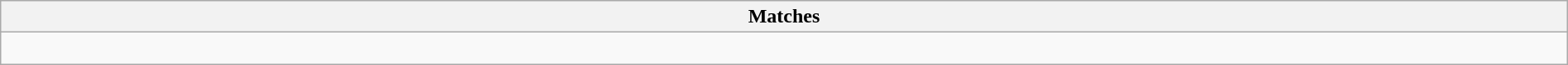<table class="wikitable collapsible collapsed" style="width:100%;">
<tr>
<th>Matches</th>
</tr>
<tr>
<td><br></td>
</tr>
</table>
